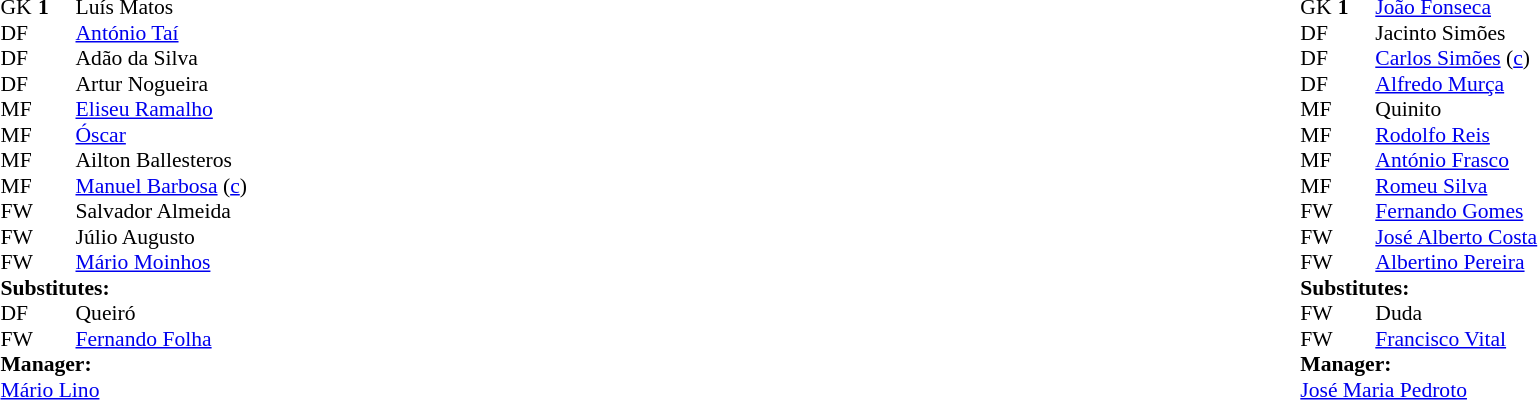<table width="100%">
<tr>
<td valign="top" width="50%"><br><table style="font-size: 90%" cellspacing="0" cellpadding="0">
<tr>
<td colspan="4"></td>
</tr>
<tr>
<th width=25></th>
<th width=25></th>
</tr>
<tr>
<td>GK</td>
<td><strong>1</strong></td>
<td> Luís Matos</td>
</tr>
<tr>
<td>DF</td>
<td></td>
<td> <a href='#'>António Taí</a></td>
</tr>
<tr>
<td>DF</td>
<td></td>
<td> Adão da Silva</td>
</tr>
<tr>
<td>DF</td>
<td></td>
<td> Artur Nogueira</td>
</tr>
<tr>
<td>MF</td>
<td></td>
<td> <a href='#'>Eliseu Ramalho</a></td>
<td></td>
<td></td>
</tr>
<tr>
<td>MF</td>
<td></td>
<td> <a href='#'>Óscar</a></td>
</tr>
<tr>
<td>MF</td>
<td></td>
<td> Ailton Ballesteros</td>
</tr>
<tr>
<td>MF</td>
<td></td>
<td> <a href='#'>Manuel Barbosa</a> (<a href='#'>c</a>)</td>
<td></td>
</tr>
<tr>
<td>FW</td>
<td></td>
<td> Salvador Almeida</td>
</tr>
<tr>
<td>FW</td>
<td></td>
<td> Júlio Augusto</td>
</tr>
<tr>
<td>FW</td>
<td></td>
<td> <a href='#'>Mário Moinhos</a></td>
<td></td>
<td></td>
</tr>
<tr>
<td colspan=3><strong>Substitutes:</strong></td>
</tr>
<tr>
<td>DF</td>
<td></td>
<td> Queiró</td>
<td></td>
<td></td>
</tr>
<tr>
<td>FW</td>
<td></td>
<td> <a href='#'>Fernando Folha</a></td>
<td></td>
<td></td>
</tr>
<tr>
<td colspan=3><strong>Manager:</strong></td>
</tr>
<tr>
<td colspan=4> <a href='#'>Mário Lino</a></td>
</tr>
</table>
</td>
<td valign="top"></td>
<td valign="top" width="50%"><br><table style="font-size: 90%" cellspacing="0" cellpadding="0" align=center>
<tr>
<td colspan="4"></td>
</tr>
<tr>
<th width=25></th>
<th width=25></th>
</tr>
<tr>
<td>GK</td>
<td><strong>1</strong></td>
<td> <a href='#'>João Fonseca</a></td>
</tr>
<tr>
<td>DF</td>
<td></td>
<td> Jacinto Simões</td>
<td></td>
<td></td>
</tr>
<tr>
<td>DF</td>
<td></td>
<td> <a href='#'>Carlos Simões</a> (<a href='#'>c</a>)</td>
</tr>
<tr>
<td>DF</td>
<td></td>
<td> <a href='#'>Alfredo Murça</a></td>
</tr>
<tr>
<td>MF</td>
<td></td>
<td> Quinito</td>
<td></td>
<td></td>
</tr>
<tr>
<td>MF</td>
<td></td>
<td> <a href='#'>Rodolfo Reis</a></td>
</tr>
<tr>
<td>MF</td>
<td></td>
<td> <a href='#'>António Frasco</a></td>
</tr>
<tr>
<td>MF</td>
<td></td>
<td> <a href='#'>Romeu Silva</a></td>
</tr>
<tr>
<td>FW</td>
<td></td>
<td> <a href='#'>Fernando Gomes</a></td>
</tr>
<tr>
<td>FW</td>
<td></td>
<td> <a href='#'>José Alberto Costa</a></td>
</tr>
<tr>
<td>FW</td>
<td></td>
<td> <a href='#'>Albertino Pereira</a></td>
</tr>
<tr>
<td colspan=3><strong>Substitutes:</strong></td>
</tr>
<tr>
<td>FW</td>
<td></td>
<td> Duda</td>
<td></td>
<td></td>
</tr>
<tr>
<td>FW</td>
<td></td>
<td> <a href='#'>Francisco Vital</a></td>
<td></td>
<td></td>
</tr>
<tr>
<td colspan=3><strong>Manager:</strong></td>
</tr>
<tr>
<td colspan=4> <a href='#'>José Maria Pedroto</a></td>
</tr>
</table>
</td>
</tr>
</table>
